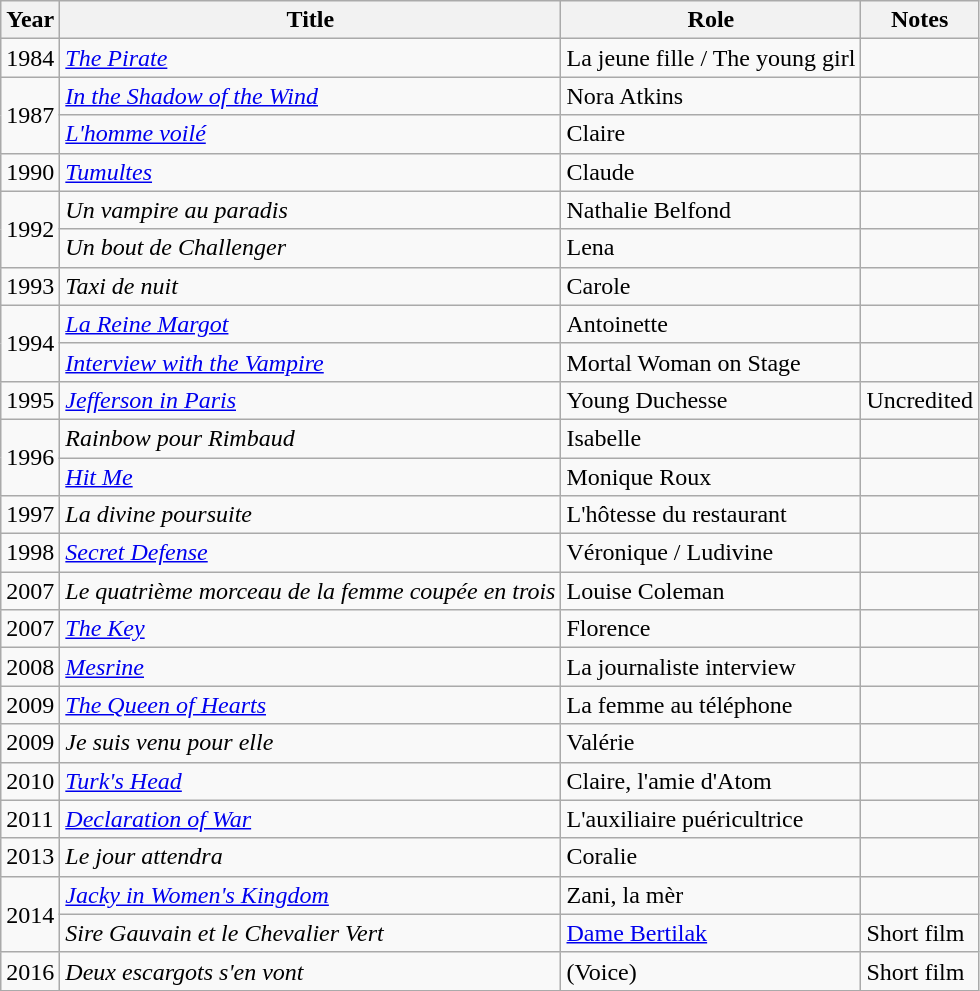<table class="wikitable sortable">
<tr>
<th>Year</th>
<th>Title</th>
<th>Role</th>
<th class="unsortable">Notes</th>
</tr>
<tr>
<td>1984</td>
<td><em><a href='#'>The Pirate</a></em></td>
<td>La jeune fille / The young girl</td>
<td></td>
</tr>
<tr>
<td rowspan="2">1987</td>
<td><em><a href='#'>In the Shadow of the Wind</a></em></td>
<td>Nora Atkins</td>
<td></td>
</tr>
<tr>
<td><em><a href='#'>L'homme voilé</a></em></td>
<td>Claire</td>
<td></td>
</tr>
<tr>
<td>1990</td>
<td><em><a href='#'>Tumultes</a></em></td>
<td>Claude</td>
<td></td>
</tr>
<tr>
<td rowspan="2">1992</td>
<td><em>Un vampire au paradis</em></td>
<td>Nathalie Belfond</td>
<td></td>
</tr>
<tr>
<td><em>Un bout de Challenger</em></td>
<td>Lena</td>
<td></td>
</tr>
<tr>
<td>1993</td>
<td><em>Taxi de nuit</em></td>
<td>Carole</td>
<td></td>
</tr>
<tr>
<td rowspan="2">1994</td>
<td><em><a href='#'>La Reine Margot</a></em></td>
<td>Antoinette</td>
<td></td>
</tr>
<tr>
<td><em><a href='#'>Interview with the Vampire</a></em></td>
<td>Mortal Woman on Stage</td>
<td></td>
</tr>
<tr>
<td>1995</td>
<td><em><a href='#'>Jefferson in Paris</a></em></td>
<td>Young Duchesse</td>
<td>Uncredited</td>
</tr>
<tr>
<td rowspan="2">1996</td>
<td><em>Rainbow pour Rimbaud</em></td>
<td>Isabelle</td>
<td></td>
</tr>
<tr>
<td><em><a href='#'>Hit Me</a></em></td>
<td>Monique Roux</td>
<td></td>
</tr>
<tr>
<td>1997</td>
<td><em>La divine poursuite</em></td>
<td>L'hôtesse du restaurant</td>
<td></td>
</tr>
<tr>
<td>1998</td>
<td><em><a href='#'>Secret Defense</a></em></td>
<td>Véronique / Ludivine</td>
<td></td>
</tr>
<tr>
<td>2007</td>
<td><em>Le quatrième morceau de la femme coupée en trois</em></td>
<td>Louise Coleman</td>
<td></td>
</tr>
<tr>
<td>2007</td>
<td><em><a href='#'>The Key</a></em></td>
<td>Florence</td>
<td></td>
</tr>
<tr>
<td>2008</td>
<td><em><a href='#'>Mesrine</a></em></td>
<td>La journaliste interview</td>
<td></td>
</tr>
<tr>
<td>2009</td>
<td><em><a href='#'>The Queen of Hearts</a></em></td>
<td>La femme au téléphone</td>
<td></td>
</tr>
<tr>
<td>2009</td>
<td><em>Je suis venu pour elle</em></td>
<td>Valérie</td>
<td></td>
</tr>
<tr>
<td>2010</td>
<td><em><a href='#'>Turk's Head</a></em></td>
<td>Claire, l'amie d'Atom</td>
<td></td>
</tr>
<tr>
<td>2011</td>
<td><em><a href='#'>Declaration of War</a></em></td>
<td>L'auxiliaire puéricultrice</td>
<td></td>
</tr>
<tr>
<td>2013</td>
<td><em>Le jour attendra</em></td>
<td>Coralie</td>
<td></td>
</tr>
<tr>
<td rowspan="2">2014</td>
<td><em><a href='#'>Jacky in Women's Kingdom</a></em></td>
<td>Zani, la mèr</td>
<td></td>
</tr>
<tr>
<td><em>Sire Gauvain et le Chevalier Vert</em></td>
<td><a href='#'>Dame Bertilak</a></td>
<td>Short film</td>
</tr>
<tr>
<td>2016</td>
<td><em>Deux</em> <em>escargots s'en vont</em></td>
<td>(Voice)</td>
<td>Short film</td>
</tr>
</table>
